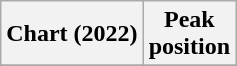<table class="wikitable sortable plainrowheaders" style="text-align:center">
<tr>
<th scope="col">Chart (2022)</th>
<th scope="col">Peak<br>position</th>
</tr>
<tr>
</tr>
</table>
